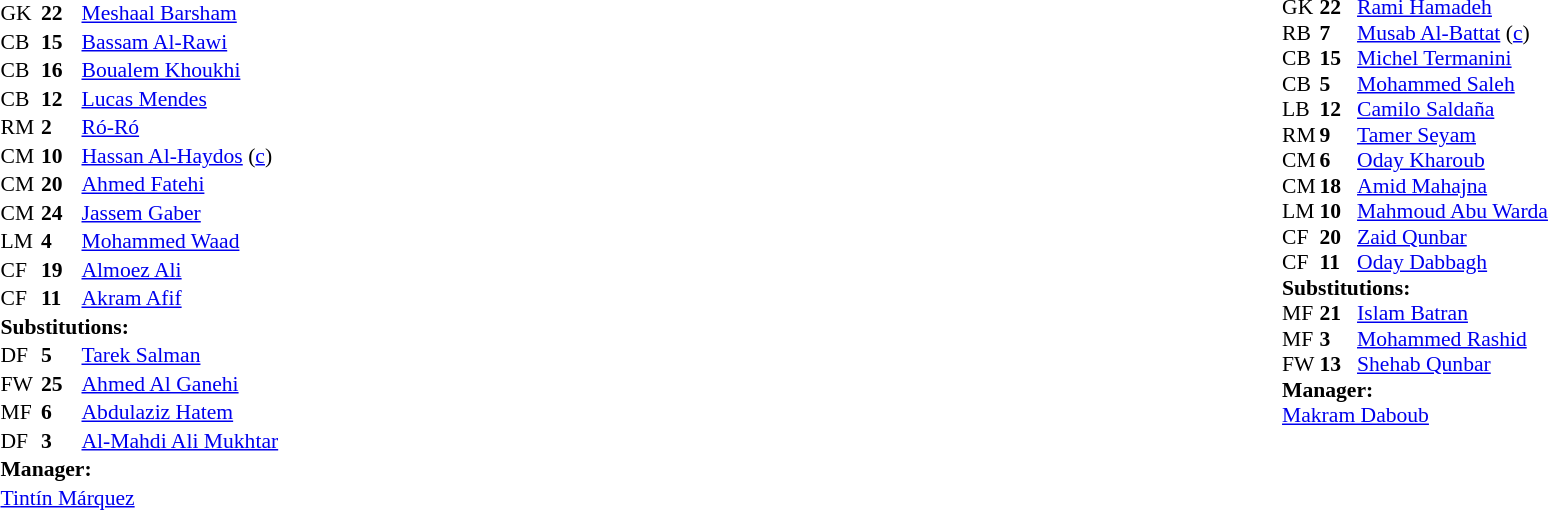<table width="100%">
<tr>
<td valign="top" width="40%"><br><table style="font-size:90%; cellspacing="0" cellpadding="0">
<tr>
<th width=25></th>
<th width=25></th>
</tr>
<tr>
<td>GK</td>
<td><strong>22</strong></td>
<td><a href='#'>Meshaal Barsham</a></td>
</tr>
<tr>
<td>CB</td>
<td><strong>15</strong></td>
<td><a href='#'>Bassam Al-Rawi</a></td>
<td></td>
<td></td>
</tr>
<tr>
<td>CB</td>
<td><strong>16</strong></td>
<td><a href='#'>Boualem Khoukhi</a></td>
<td></td>
<td></td>
</tr>
<tr>
<td>CB</td>
<td><strong>12</strong></td>
<td><a href='#'>Lucas Mendes</a></td>
</tr>
<tr>
<td>RM</td>
<td><strong>2</strong></td>
<td><a href='#'>Ró-Ró</a></td>
</tr>
<tr>
<td>CM</td>
<td><strong>10</strong></td>
<td><a href='#'>Hassan Al-Haydos</a> (<a href='#'>c</a>)</td>
<td></td>
<td></td>
</tr>
<tr>
<td>CM</td>
<td><strong>20</strong></td>
<td><a href='#'>Ahmed Fatehi</a></td>
</tr>
<tr>
<td>CM</td>
<td><strong>24</strong></td>
<td><a href='#'>Jassem Gaber</a></td>
<td></td>
<td></td>
</tr>
<tr>
<td>LM</td>
<td><strong>4</strong></td>
<td><a href='#'>Mohammed Waad</a></td>
</tr>
<tr>
<td>CF</td>
<td><strong>19</strong></td>
<td><a href='#'>Almoez Ali</a></td>
</tr>
<tr>
<td>CF</td>
<td><strong>11</strong></td>
<td><a href='#'>Akram Afif</a></td>
</tr>
<tr>
<td colspan=3><strong>Substitutions:</strong></td>
</tr>
<tr>
<td>DF</td>
<td><strong>5</strong></td>
<td><a href='#'>Tarek Salman</a></td>
<td></td>
<td></td>
</tr>
<tr>
<td>FW</td>
<td><strong>25</strong></td>
<td><a href='#'>Ahmed Al Ganehi</a></td>
<td></td>
<td></td>
</tr>
<tr>
<td>MF</td>
<td><strong>6</strong></td>
<td><a href='#'>Abdulaziz Hatem</a></td>
<td></td>
<td></td>
</tr>
<tr>
<td>DF</td>
<td><strong>3</strong></td>
<td><a href='#'>Al-Mahdi Ali Mukhtar</a></td>
<td></td>
<td></td>
</tr>
<tr>
<td colspan=3><strong>Manager:</strong></td>
</tr>
<tr>
<td colspan=3> <a href='#'>Tintín Márquez</a></td>
</tr>
</table>
</td>
<td valign="top"></td>
<td valign="top" width="50%"><br><table style="font-size:90%; margin:auto" cellspacing="0" cellpadding="0">
<tr>
<th width=25></th>
<th width=25></th>
</tr>
<tr>
<td>GK</td>
<td><strong>22</strong></td>
<td><a href='#'>Rami Hamadeh</a></td>
</tr>
<tr>
<td>RB</td>
<td><strong>7</strong></td>
<td><a href='#'>Musab Al-Battat</a> (<a href='#'>c</a>)</td>
</tr>
<tr>
<td>CB</td>
<td><strong>15</strong></td>
<td><a href='#'>Michel Termanini</a></td>
</tr>
<tr>
<td>CB</td>
<td><strong>5</strong></td>
<td><a href='#'>Mohammed Saleh</a></td>
<td></td>
</tr>
<tr>
<td>LB</td>
<td><strong>12</strong></td>
<td><a href='#'>Camilo Saldaña</a></td>
</tr>
<tr>
<td>RM</td>
<td><strong>9</strong></td>
<td><a href='#'>Tamer Seyam</a></td>
<td></td>
<td></td>
</tr>
<tr>
<td>CM</td>
<td><strong>6</strong></td>
<td><a href='#'>Oday Kharoub</a></td>
<td></td>
<td></td>
</tr>
<tr>
<td>CM</td>
<td><strong>18</strong></td>
<td><a href='#'>Amid Mahajna</a></td>
<td></td>
</tr>
<tr>
<td>LM</td>
<td><strong>10</strong></td>
<td><a href='#'>Mahmoud Abu Warda</a></td>
</tr>
<tr>
<td>CF</td>
<td><strong>20</strong></td>
<td><a href='#'>Zaid Qunbar</a></td>
<td></td>
<td></td>
</tr>
<tr>
<td>CF</td>
<td><strong>11</strong></td>
<td><a href='#'>Oday Dabbagh</a></td>
</tr>
<tr>
<td colspan=3><strong>Substitutions:</strong></td>
</tr>
<tr>
<td>MF</td>
<td><strong>21</strong></td>
<td><a href='#'>Islam Batran</a></td>
<td></td>
<td></td>
</tr>
<tr>
<td>MF</td>
<td><strong>3</strong></td>
<td><a href='#'>Mohammed Rashid</a></td>
<td></td>
<td></td>
</tr>
<tr>
<td>FW</td>
<td><strong>13</strong></td>
<td><a href='#'>Shehab Qunbar</a></td>
<td></td>
<td></td>
</tr>
<tr>
<td colspan=3><strong>Manager:</strong></td>
</tr>
<tr>
<td colspan=3> <a href='#'>Makram Daboub</a></td>
</tr>
</table>
</td>
</tr>
</table>
